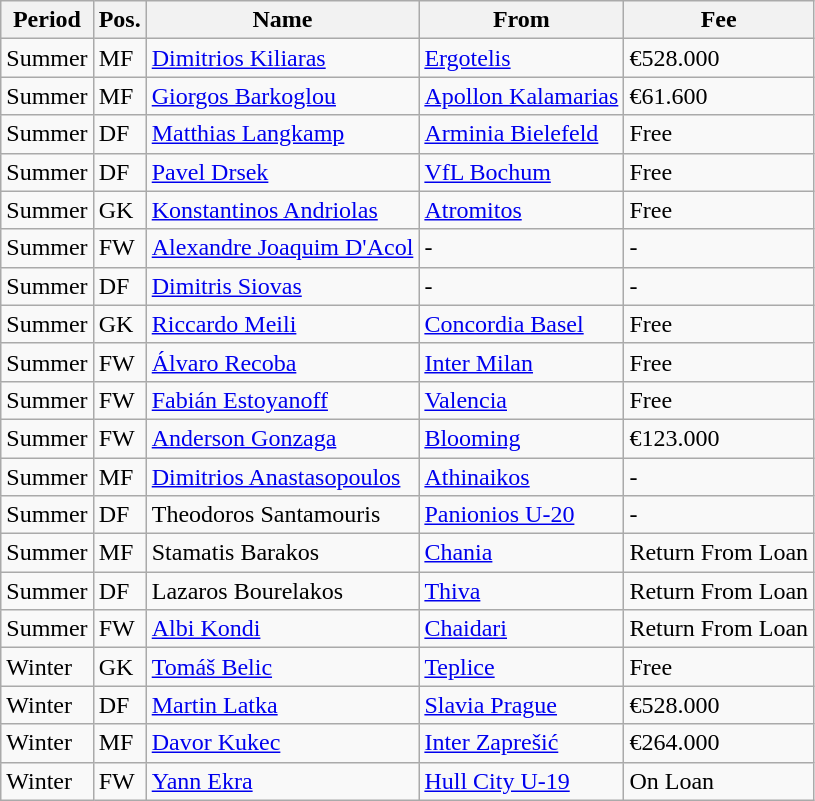<table class="wikitable">
<tr>
<th>Period</th>
<th>Pos.</th>
<th>Name</th>
<th>From</th>
<th>Fee</th>
</tr>
<tr>
<td>Summer</td>
<td>MF</td>
<td> <a href='#'>Dimitrios Kiliaras</a></td>
<td> <a href='#'>Ergotelis</a></td>
<td>€528.000</td>
</tr>
<tr>
<td>Summer</td>
<td>MF</td>
<td> <a href='#'>Giorgos Barkoglou</a></td>
<td> <a href='#'>Apollon Kalamarias</a></td>
<td>€61.600</td>
</tr>
<tr>
<td>Summer</td>
<td>DF</td>
<td> <a href='#'>Matthias Langkamp</a></td>
<td> <a href='#'>Arminia Bielefeld</a></td>
<td>Free</td>
</tr>
<tr>
<td>Summer</td>
<td>DF</td>
<td> <a href='#'>Pavel Drsek</a></td>
<td> <a href='#'>VfL Bochum</a></td>
<td>Free</td>
</tr>
<tr>
<td>Summer</td>
<td>GK</td>
<td> <a href='#'>Konstantinos Andriolas</a></td>
<td> <a href='#'>Atromitos</a></td>
<td>Free</td>
</tr>
<tr>
<td>Summer</td>
<td>FW</td>
<td> <a href='#'>Alexandre Joaquim D'Acol</a></td>
<td>-</td>
<td>-</td>
</tr>
<tr>
<td>Summer</td>
<td>DF</td>
<td> <a href='#'>Dimitris Siovas</a></td>
<td>-</td>
<td>-</td>
</tr>
<tr>
<td>Summer</td>
<td>GK</td>
<td> <a href='#'>Riccardo Meili</a></td>
<td> <a href='#'>Concordia Basel</a></td>
<td>Free</td>
</tr>
<tr>
<td>Summer</td>
<td>FW</td>
<td> <a href='#'>Álvaro Recoba</a></td>
<td>   <a href='#'>Inter Milan</a></td>
<td>Free</td>
</tr>
<tr>
<td>Summer</td>
<td>FW</td>
<td> <a href='#'>Fabián Estoyanoff</a></td>
<td>   <a href='#'>Valencia</a></td>
<td>Free</td>
</tr>
<tr>
<td>Summer</td>
<td>FW</td>
<td>  <a href='#'>Anderson Gonzaga</a></td>
<td> <a href='#'>Blooming</a></td>
<td>€123.000</td>
</tr>
<tr>
<td>Summer</td>
<td>MF</td>
<td>  <a href='#'>Dimitrios Anastasopoulos</a></td>
<td>  <a href='#'>Athinaikos</a></td>
<td>-</td>
</tr>
<tr>
<td>Summer</td>
<td>DF</td>
<td>  Theodoros Santamouris</td>
<td>  <a href='#'>Panionios U-20</a></td>
<td>-</td>
</tr>
<tr>
<td>Summer</td>
<td>MF</td>
<td>  Stamatis Barakos</td>
<td>  <a href='#'>Chania</a></td>
<td>Return From Loan</td>
</tr>
<tr>
<td>Summer</td>
<td>DF</td>
<td>  Lazaros Bourelakos</td>
<td>  <a href='#'>Thiva</a></td>
<td>Return From Loan</td>
</tr>
<tr>
<td>Summer</td>
<td>FW</td>
<td>  <a href='#'>Albi Kondi</a></td>
<td>   <a href='#'>Chaidari</a></td>
<td>Return From Loan</td>
</tr>
<tr>
<td>Winter</td>
<td>GK</td>
<td>          <a href='#'>Tomáš Belic</a></td>
<td>    <a href='#'>Teplice</a></td>
<td>Free</td>
</tr>
<tr>
<td>Winter</td>
<td>DF</td>
<td> <a href='#'>Martin Latka</a></td>
<td> <a href='#'>Slavia Prague</a></td>
<td>€528.000</td>
</tr>
<tr>
<td>Winter</td>
<td>MF</td>
<td> <a href='#'>Davor Kukec</a></td>
<td> <a href='#'>Inter Zaprešić</a></td>
<td>€264.000</td>
</tr>
<tr>
<td>Winter</td>
<td>FW</td>
<td> <a href='#'>Yann Ekra</a></td>
<td>     <a href='#'>Hull City U-19</a></td>
<td>On Loan</td>
</tr>
</table>
